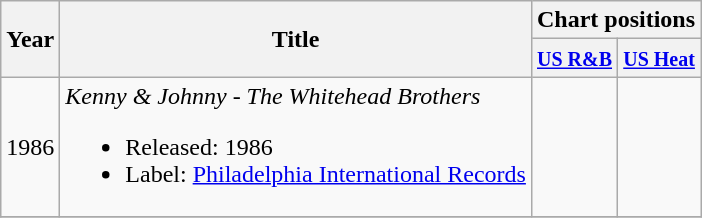<table class="wikitable">
<tr>
<th rowspan="2">Year</th>
<th rowspan="2">Title</th>
<th colspan="2">Chart positions</th>
</tr>
<tr>
<th><small><a href='#'>US R&B</a></small></th>
<th><small><a href='#'>US Heat</a></small></th>
</tr>
<tr>
<td>1986</td>
<td><em>Kenny & Johnny - The Whitehead Brothers</em><br><ul><li>Released: 1986</li><li>Label: <a href='#'>Philadelphia International Records</a></li></ul></td>
<td align="center"></td>
<td align="center"></td>
</tr>
<tr>
</tr>
</table>
